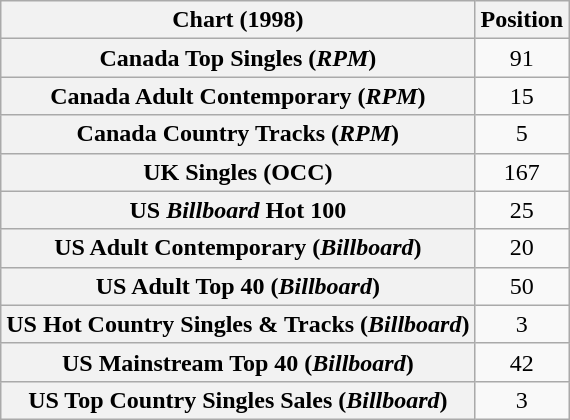<table class="wikitable sortable plainrowheaders" style="text-align:center">
<tr>
<th scope="col">Chart (1998)</th>
<th scope="col">Position</th>
</tr>
<tr>
<th scope="row">Canada Top Singles (<em>RPM</em>)</th>
<td>91</td>
</tr>
<tr>
<th scope="row">Canada Adult Contemporary (<em>RPM</em>)</th>
<td>15</td>
</tr>
<tr>
<th scope="row">Canada Country Tracks (<em>RPM</em>)</th>
<td>5</td>
</tr>
<tr>
<th scope="row">UK Singles (OCC)</th>
<td>167</td>
</tr>
<tr>
<th scope="row">US <em>Billboard</em> Hot 100</th>
<td>25</td>
</tr>
<tr>
<th scope="row">US Adult Contemporary (<em>Billboard</em>)</th>
<td>20</td>
</tr>
<tr>
<th scope="row">US Adult Top 40 (<em>Billboard</em>)</th>
<td>50</td>
</tr>
<tr>
<th scope="row">US Hot Country Singles & Tracks (<em>Billboard</em>)</th>
<td>3</td>
</tr>
<tr>
<th scope="row">US Mainstream Top 40 (<em>Billboard</em>)</th>
<td>42</td>
</tr>
<tr>
<th scope="row">US Top Country Singles Sales (<em>Billboard</em>)</th>
<td>3</td>
</tr>
</table>
